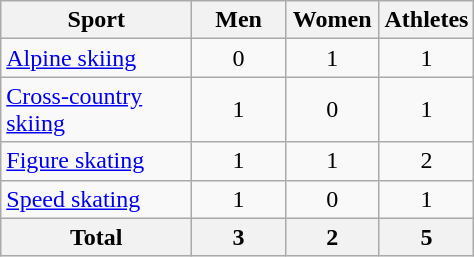<table class="wikitable sortable" style="text-align:center;">
<tr>
<th width=120>Sport</th>
<th width=55>Men</th>
<th width=55>Women</th>
<th width="55">Athletes</th>
</tr>
<tr>
<td align=left><a href='#'>Alpine skiing</a></td>
<td>0</td>
<td>1</td>
<td>1</td>
</tr>
<tr>
<td align=left><a href='#'>Cross-country skiing</a></td>
<td>1</td>
<td>0</td>
<td>1</td>
</tr>
<tr>
<td align=left><a href='#'>Figure skating</a></td>
<td>1</td>
<td>1</td>
<td>2</td>
</tr>
<tr>
<td align=left><a href='#'>Speed skating</a></td>
<td>1</td>
<td>0</td>
<td>1</td>
</tr>
<tr>
<th>Total</th>
<th>3</th>
<th>2</th>
<th>5</th>
</tr>
</table>
